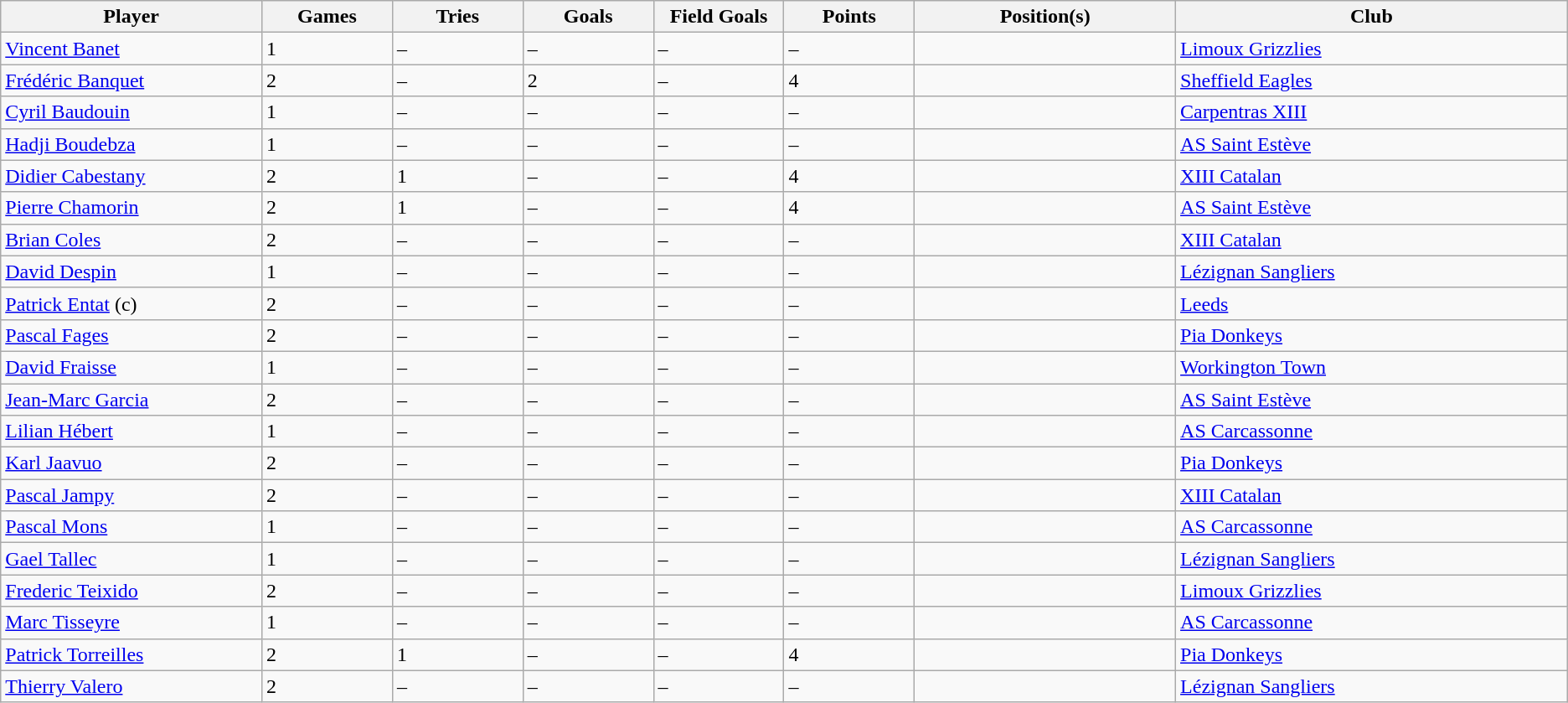<table class="wikitable sortable">
<tr>
<th width=10%>Player</th>
<th width=5%>Games</th>
<th width=5%>Tries</th>
<th width=5%>Goals</th>
<th width=5%>Field Goals</th>
<th width=5%>Points</th>
<th width=10%>Position(s)</th>
<th width=15%>Club</th>
</tr>
<tr>
<td><a href='#'>Vincent Banet</a></td>
<td>1</td>
<td>–</td>
<td>–</td>
<td>–</td>
<td>–</td>
<td></td>
<td> <a href='#'>Limoux Grizzlies</a></td>
</tr>
<tr>
<td><a href='#'>Frédéric Banquet</a></td>
<td>2</td>
<td>–</td>
<td>2</td>
<td>–</td>
<td>4</td>
<td></td>
<td> <a href='#'>Sheffield Eagles</a></td>
</tr>
<tr>
<td><a href='#'>Cyril Baudouin</a></td>
<td>1</td>
<td>–</td>
<td>–</td>
<td>–</td>
<td>–</td>
<td></td>
<td> <a href='#'>Carpentras XIII</a></td>
</tr>
<tr>
<td><a href='#'>Hadji Boudebza</a></td>
<td>1</td>
<td>–</td>
<td>–</td>
<td>–</td>
<td>–</td>
<td></td>
<td> <a href='#'>AS Saint Estève</a></td>
</tr>
<tr>
<td><a href='#'>Didier Cabestany</a></td>
<td>2</td>
<td>1</td>
<td>–</td>
<td>–</td>
<td>4</td>
<td></td>
<td> <a href='#'>XIII Catalan</a></td>
</tr>
<tr>
<td><a href='#'>Pierre Chamorin</a></td>
<td>2</td>
<td>1</td>
<td>–</td>
<td>–</td>
<td>4</td>
<td></td>
<td> <a href='#'>AS Saint Estève</a></td>
</tr>
<tr>
<td><a href='#'>Brian Coles</a></td>
<td>2</td>
<td>–</td>
<td>–</td>
<td>–</td>
<td>–</td>
<td></td>
<td> <a href='#'>XIII Catalan</a></td>
</tr>
<tr>
<td><a href='#'>David Despin</a></td>
<td>1</td>
<td>–</td>
<td>–</td>
<td>–</td>
<td>–</td>
<td></td>
<td> <a href='#'>Lézignan Sangliers</a></td>
</tr>
<tr>
<td><a href='#'>Patrick Entat</a> (c)</td>
<td>2</td>
<td>–</td>
<td>–</td>
<td>–</td>
<td>–</td>
<td></td>
<td>  <a href='#'>Leeds</a></td>
</tr>
<tr>
<td><a href='#'>Pascal Fages</a></td>
<td>2</td>
<td>–</td>
<td>–</td>
<td>–</td>
<td>–</td>
<td></td>
<td> <a href='#'>Pia Donkeys</a></td>
</tr>
<tr>
<td><a href='#'>David Fraisse</a></td>
<td>1</td>
<td>–</td>
<td>–</td>
<td>–</td>
<td>–</td>
<td></td>
<td> <a href='#'>Workington Town</a></td>
</tr>
<tr>
<td><a href='#'>Jean-Marc Garcia</a></td>
<td>2</td>
<td>–</td>
<td>–</td>
<td>–</td>
<td>–</td>
<td></td>
<td> <a href='#'>AS Saint Estève</a></td>
</tr>
<tr>
<td><a href='#'>Lilian Hébert</a></td>
<td>1</td>
<td>–</td>
<td>–</td>
<td>–</td>
<td>–</td>
<td></td>
<td> <a href='#'>AS Carcassonne</a></td>
</tr>
<tr>
<td><a href='#'>Karl Jaavuo</a></td>
<td>2</td>
<td>–</td>
<td>–</td>
<td>–</td>
<td>–</td>
<td></td>
<td> <a href='#'>Pia Donkeys</a></td>
</tr>
<tr>
<td><a href='#'>Pascal Jampy</a></td>
<td>2</td>
<td>–</td>
<td>–</td>
<td>–</td>
<td>–</td>
<td></td>
<td> <a href='#'>XIII Catalan</a></td>
</tr>
<tr>
<td><a href='#'>Pascal Mons</a></td>
<td>1</td>
<td>–</td>
<td>–</td>
<td>–</td>
<td>–</td>
<td></td>
<td> <a href='#'>AS Carcassonne</a></td>
</tr>
<tr>
<td><a href='#'>Gael Tallec</a></td>
<td>1</td>
<td>–</td>
<td>–</td>
<td>–</td>
<td>–</td>
<td></td>
<td> <a href='#'>Lézignan Sangliers</a></td>
</tr>
<tr>
<td><a href='#'>Frederic Teixido</a></td>
<td>2</td>
<td>–</td>
<td>–</td>
<td>–</td>
<td>–</td>
<td></td>
<td> <a href='#'>Limoux Grizzlies</a></td>
</tr>
<tr>
<td><a href='#'>Marc Tisseyre</a></td>
<td>1</td>
<td>–</td>
<td>–</td>
<td>–</td>
<td>–</td>
<td></td>
<td> <a href='#'>AS Carcassonne</a></td>
</tr>
<tr>
<td><a href='#'>Patrick Torreilles</a></td>
<td>2</td>
<td>1</td>
<td>–</td>
<td>–</td>
<td>4</td>
<td></td>
<td> <a href='#'>Pia Donkeys</a></td>
</tr>
<tr>
<td><a href='#'>Thierry Valero</a></td>
<td>2</td>
<td>–</td>
<td>–</td>
<td>–</td>
<td>–</td>
<td></td>
<td> <a href='#'>Lézignan Sangliers</a></td>
</tr>
</table>
